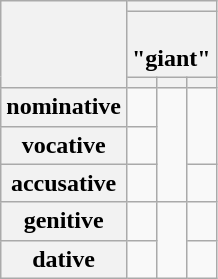<table class="wikitable polytonic">
<tr>
<th rowspan="3"></th>
<th colspan="3"></th>
</tr>
<tr>
<th colspan="3"><br>"giant"</th>
</tr>
<tr>
<th></th>
<th></th>
<th></th>
</tr>
<tr>
<th>nominative</th>
<td></td>
<td rowspan="3"></td>
<td rowspan="2"></td>
</tr>
<tr>
<th>vocative</th>
<td></td>
</tr>
<tr>
<th>accusative</th>
<td></td>
<td></td>
</tr>
<tr>
<th>genitive</th>
<td></td>
<td rowspan="2"></td>
<td></td>
</tr>
<tr>
<th>dative</th>
<td></td>
<td></td>
</tr>
</table>
